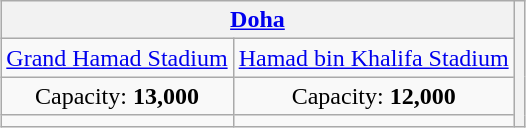<table class="wikitable" style="margin:1em auto; text-align:center;">
<tr>
<th colspan="2"><a href='#'>Doha</a></th>
<th rowspan="4"></th>
</tr>
<tr>
<td><a href='#'>Grand Hamad Stadium</a></td>
<td><a href='#'>Hamad bin Khalifa Stadium</a></td>
</tr>
<tr>
<td>Capacity: <strong>13,000</strong></td>
<td>Capacity: <strong>12,000</strong></td>
</tr>
<tr>
<td></td>
<td></td>
</tr>
</table>
